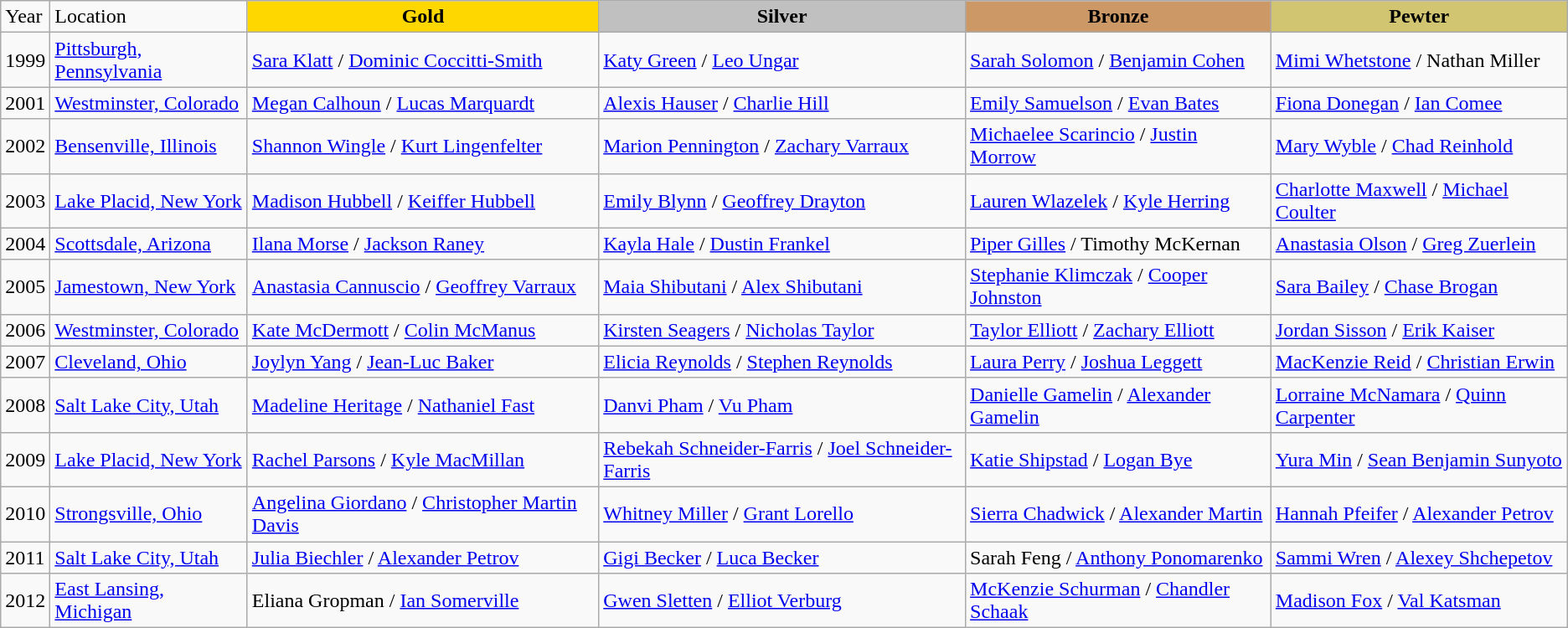<table class="wikitable">
<tr>
<td>Year</td>
<td>Location</td>
<td align="center" bgcolor="gold"><strong>Gold</strong></td>
<td align="center" bgcolor="silver"><strong>Silver</strong></td>
<td align="center" bgcolor="cc9966"><strong>Bronze</strong></td>
<td align="center" bgcolor="#d1c571"><strong>Pewter</strong></td>
</tr>
<tr>
<td>1999</td>
<td><a href='#'>Pittsburgh, Pennsylvania</a></td>
<td><a href='#'>Sara Klatt</a> / <a href='#'>Dominic Coccitti-Smith</a></td>
<td><a href='#'>Katy Green</a> / <a href='#'>Leo Ungar</a></td>
<td><a href='#'>Sarah Solomon</a> / <a href='#'>Benjamin Cohen</a></td>
<td><a href='#'>Mimi Whetstone</a> / Nathan Miller</td>
</tr>
<tr>
<td>2001</td>
<td><a href='#'>Westminster, Colorado</a></td>
<td><a href='#'>Megan Calhoun</a> / <a href='#'>Lucas Marquardt</a></td>
<td><a href='#'>Alexis Hauser</a> / <a href='#'>Charlie Hill</a></td>
<td><a href='#'>Emily Samuelson</a> / <a href='#'>Evan Bates</a></td>
<td><a href='#'>Fiona Donegan</a> / <a href='#'>Ian Comee</a></td>
</tr>
<tr>
<td>2002</td>
<td><a href='#'>Bensenville, Illinois</a></td>
<td><a href='#'>Shannon Wingle</a> / <a href='#'>Kurt Lingenfelter</a></td>
<td><a href='#'>Marion Pennington</a> / <a href='#'>Zachary Varraux</a></td>
<td><a href='#'>Michaelee Scarincio</a> / <a href='#'>Justin Morrow</a></td>
<td><a href='#'>Mary Wyble</a> / <a href='#'>Chad Reinhold</a></td>
</tr>
<tr>
<td>2003</td>
<td><a href='#'>Lake Placid, New York</a></td>
<td><a href='#'>Madison Hubbell</a> / <a href='#'>Keiffer Hubbell</a></td>
<td><a href='#'>Emily Blynn</a> / <a href='#'>Geoffrey Drayton</a></td>
<td><a href='#'>Lauren Wlazelek</a> / <a href='#'>Kyle Herring</a></td>
<td><a href='#'>Charlotte Maxwell</a> / <a href='#'>Michael Coulter</a></td>
</tr>
<tr>
<td>2004</td>
<td><a href='#'>Scottsdale, Arizona</a></td>
<td><a href='#'>Ilana Morse</a> / <a href='#'>Jackson Raney</a></td>
<td><a href='#'>Kayla Hale</a> / <a href='#'>Dustin Frankel</a></td>
<td><a href='#'>Piper Gilles</a> / Timothy McKernan</td>
<td><a href='#'>Anastasia Olson</a> / <a href='#'>Greg Zuerlein</a></td>
</tr>
<tr>
<td>2005</td>
<td><a href='#'>Jamestown, New York</a></td>
<td><a href='#'>Anastasia Cannuscio</a> / <a href='#'>Geoffrey Varraux</a></td>
<td><a href='#'>Maia Shibutani</a> / <a href='#'>Alex Shibutani</a></td>
<td><a href='#'>Stephanie Klimczak</a> / <a href='#'>Cooper Johnston</a></td>
<td><a href='#'>Sara Bailey</a> / <a href='#'>Chase Brogan</a></td>
</tr>
<tr>
<td>2006</td>
<td><a href='#'>Westminster, Colorado</a></td>
<td><a href='#'>Kate McDermott</a> / <a href='#'>Colin McManus</a></td>
<td><a href='#'>Kirsten Seagers</a> / <a href='#'>Nicholas Taylor</a></td>
<td><a href='#'>Taylor Elliott</a> / <a href='#'>Zachary Elliott</a></td>
<td><a href='#'>Jordan Sisson</a> / <a href='#'>Erik Kaiser</a></td>
</tr>
<tr>
<td>2007</td>
<td><a href='#'>Cleveland, Ohio</a></td>
<td><a href='#'>Joylyn Yang</a> / <a href='#'>Jean-Luc Baker</a></td>
<td><a href='#'>Elicia Reynolds</a> / <a href='#'>Stephen Reynolds</a></td>
<td><a href='#'>Laura Perry</a> / <a href='#'>Joshua Leggett</a></td>
<td><a href='#'>MacKenzie Reid</a> / <a href='#'>Christian Erwin</a></td>
</tr>
<tr>
<td>2008</td>
<td><a href='#'>Salt Lake City, Utah</a></td>
<td><a href='#'>Madeline Heritage</a> / <a href='#'>Nathaniel Fast</a></td>
<td><a href='#'>Danvi Pham</a> / <a href='#'>Vu Pham</a></td>
<td><a href='#'>Danielle Gamelin</a> / <a href='#'>Alexander Gamelin</a></td>
<td><a href='#'>Lorraine McNamara</a> / <a href='#'>Quinn Carpenter</a></td>
</tr>
<tr>
<td>2009</td>
<td><a href='#'>Lake Placid, New York</a></td>
<td><a href='#'>Rachel Parsons</a> / <a href='#'>Kyle MacMillan</a></td>
<td><a href='#'>Rebekah Schneider-Farris</a> / <a href='#'>Joel Schneider-Farris</a></td>
<td><a href='#'>Katie Shipstad</a> / <a href='#'>Logan Bye</a></td>
<td><a href='#'>Yura Min</a> / <a href='#'>Sean Benjamin Sunyoto</a></td>
</tr>
<tr>
<td>2010</td>
<td><a href='#'>Strongsville, Ohio</a></td>
<td><a href='#'>Angelina Giordano</a> / <a href='#'>Christopher Martin Davis</a></td>
<td><a href='#'>Whitney Miller</a> / <a href='#'>Grant Lorello</a></td>
<td><a href='#'>Sierra Chadwick</a> / <a href='#'>Alexander Martin</a></td>
<td><a href='#'>Hannah Pfeifer</a> / <a href='#'>Alexander Petrov</a></td>
</tr>
<tr>
<td>2011</td>
<td><a href='#'>Salt Lake City, Utah</a></td>
<td><a href='#'>Julia Biechler</a> / <a href='#'>Alexander Petrov</a></td>
<td><a href='#'>Gigi Becker</a> / <a href='#'>Luca Becker</a></td>
<td>Sarah Feng / <a href='#'>Anthony Ponomarenko</a></td>
<td><a href='#'>Sammi Wren</a> / <a href='#'>Alexey Shchepetov</a></td>
</tr>
<tr>
<td>2012</td>
<td><a href='#'>East Lansing, Michigan</a></td>
<td>Eliana Gropman / <a href='#'>Ian Somerville</a></td>
<td><a href='#'>Gwen Sletten</a> / <a href='#'>Elliot Verburg</a></td>
<td><a href='#'>McKenzie Schurman</a> / <a href='#'>Chandler Schaak</a></td>
<td><a href='#'>Madison Fox</a> / <a href='#'>Val Katsman</a></td>
</tr>
</table>
